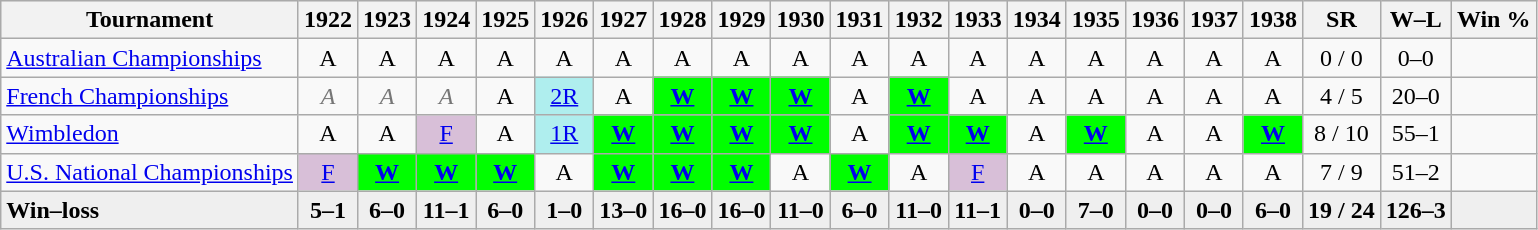<table class="wikitable" style=text-align:center>
<tr bgcolor="#efefef">
<th>Tournament</th>
<th>1922</th>
<th>1923</th>
<th>1924</th>
<th>1925</th>
<th>1926</th>
<th>1927</th>
<th>1928</th>
<th>1929</th>
<th>1930</th>
<th>1931</th>
<th>1932</th>
<th>1933</th>
<th>1934</th>
<th>1935</th>
<th>1936</th>
<th>1937</th>
<th>1938</th>
<th>SR</th>
<th>W–L</th>
<th>Win %</th>
</tr>
<tr>
<td align=left><a href='#'>Australian Championships</a></td>
<td>A</td>
<td>A</td>
<td>A</td>
<td>A</td>
<td>A</td>
<td>A</td>
<td>A</td>
<td>A</td>
<td>A</td>
<td>A</td>
<td>A</td>
<td>A</td>
<td>A</td>
<td>A</td>
<td>A</td>
<td>A</td>
<td>A</td>
<td>0 / 0</td>
<td>0–0</td>
<td></td>
</tr>
<tr>
<td align=left><a href='#'>French Championships</a></td>
<td style=color:#767676><em>A</em></td>
<td style=color:#767676><em>A</em></td>
<td style=color:#767676><em>A</em></td>
<td>A</td>
<td style="background:#afeeee;"><a href='#'>2R</a></td>
<td>A</td>
<td style="background:#00ff00;"><strong><a href='#'>W</a></strong></td>
<td style="background:#00ff00;"><strong><a href='#'>W</a></strong></td>
<td style="background:#00ff00;"><strong><a href='#'>W</a></strong></td>
<td>A</td>
<td style="background:#00ff00;"><strong><a href='#'>W</a></strong></td>
<td>A</td>
<td>A</td>
<td>A</td>
<td>A</td>
<td>A</td>
<td>A</td>
<td>4 / 5</td>
<td>20–0</td>
<td></td>
</tr>
<tr>
<td align=left><a href='#'>Wimbledon</a></td>
<td>A</td>
<td>A</td>
<td style="background:#D8BFD8;"><a href='#'>F</a></td>
<td>A</td>
<td style="background:#afeeee;"><a href='#'>1R</a></td>
<td style="background:#00ff00;"><strong><a href='#'>W</a></strong></td>
<td style="background:#00ff00;"><strong><a href='#'>W</a></strong></td>
<td style="background:#00ff00;"><strong><a href='#'>W</a></strong></td>
<td style="background:#00ff00;"><strong><a href='#'>W</a></strong></td>
<td>A</td>
<td style="background:#00ff00;"><strong><a href='#'>W</a></strong></td>
<td style="background:#00ff00;"><strong><a href='#'>W</a></strong></td>
<td>A</td>
<td style="background:#00ff00;"><strong><a href='#'>W</a></strong></td>
<td>A</td>
<td>A</td>
<td style="background:#00ff00;"><strong><a href='#'>W</a></strong></td>
<td>8 / 10</td>
<td>55–1</td>
<td></td>
</tr>
<tr>
<td align=left><a href='#'>U.S. National Championships</a></td>
<td style="background:#D8BFD8;"><a href='#'>F</a></td>
<td style="background:#00ff00;"><strong><a href='#'>W</a></strong></td>
<td style="background:#00ff00;"><strong><a href='#'>W</a></strong></td>
<td style="background:#00ff00;"><strong><a href='#'>W</a></strong></td>
<td>A</td>
<td style="background:#00ff00;"><strong><a href='#'>W</a></strong></td>
<td style="background:#00ff00;"><strong><a href='#'>W</a></strong></td>
<td style="background:#00ff00;"><strong><a href='#'>W</a></strong></td>
<td>A</td>
<td style="background:#00ff00;"><strong><a href='#'>W</a></strong></td>
<td>A</td>
<td style="background:#D8BFD8;"><a href='#'>F</a></td>
<td>A</td>
<td>A</td>
<td>A</td>
<td>A</td>
<td>A</td>
<td>7 / 9</td>
<td>51–2</td>
<td></td>
</tr>
<tr style="font-weight:bold; background:#efefef">
<td style=text-align:left>Win–loss</td>
<td>5–1</td>
<td>6–0</td>
<td>11–1</td>
<td>6–0</td>
<td>1–0</td>
<td>13–0</td>
<td>16–0</td>
<td>16–0</td>
<td>11–0</td>
<td>6–0</td>
<td>11–0</td>
<td>11–1</td>
<td>0–0</td>
<td>7–0</td>
<td>0–0</td>
<td>0–0</td>
<td>6–0</td>
<td>19 / 24</td>
<td>126–3</td>
<td></td>
</tr>
</table>
